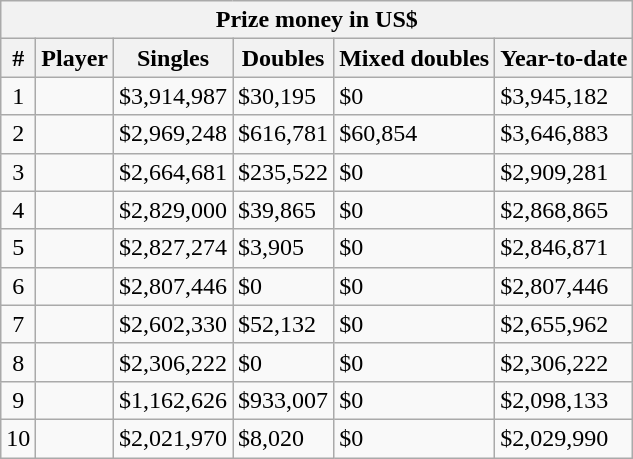<table class="wikitable sortable">
<tr>
<th colspan="6">Prize money in US$ </th>
</tr>
<tr>
<th>#</th>
<th>Player</th>
<th>Singles</th>
<th>Doubles</th>
<th>Mixed doubles</th>
<th>Year-to-date</th>
</tr>
<tr>
<td align="center">1</td>
<td></td>
<td>$3,914,987</td>
<td>$30,195</td>
<td>$0</td>
<td>$3,945,182</td>
</tr>
<tr>
<td align="center">2</td>
<td></td>
<td>$2,969,248</td>
<td>$616,781</td>
<td>$60,854</td>
<td>$3,646,883</td>
</tr>
<tr>
<td align="center">3</td>
<td></td>
<td>$2,664,681</td>
<td>$235,522</td>
<td>$0</td>
<td>$2,909,281</td>
</tr>
<tr>
<td align="center">4</td>
<td></td>
<td>$2,829,000</td>
<td>$39,865</td>
<td>$0</td>
<td>$2,868,865</td>
</tr>
<tr>
<td align="center">5</td>
<td></td>
<td>$2,827,274</td>
<td>$3,905</td>
<td>$0</td>
<td>$2,846,871</td>
</tr>
<tr>
<td align="center">6</td>
<td></td>
<td>$2,807,446</td>
<td>$0</td>
<td>$0</td>
<td>$2,807,446</td>
</tr>
<tr>
<td align="center">7</td>
<td></td>
<td>$2,602,330</td>
<td>$52,132</td>
<td>$0</td>
<td>$2,655,962</td>
</tr>
<tr>
<td align="center">8</td>
<td></td>
<td>$2,306,222</td>
<td>$0</td>
<td>$0</td>
<td>$2,306,222</td>
</tr>
<tr>
<td align="center">9</td>
<td></td>
<td>$1,162,626</td>
<td>$933,007</td>
<td>$0</td>
<td>$2,098,133</td>
</tr>
<tr>
<td align="center">10</td>
<td></td>
<td>$2,021,970</td>
<td>$8,020</td>
<td>$0</td>
<td>$2,029,990</td>
</tr>
</table>
